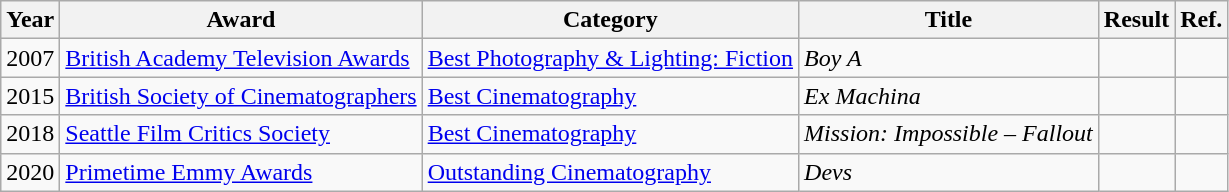<table class="wikitable">
<tr>
<th>Year</th>
<th>Award</th>
<th>Category</th>
<th>Title</th>
<th>Result</th>
<th>Ref.</th>
</tr>
<tr>
<td>2007</td>
<td><a href='#'>British Academy Television Awards</a></td>
<td><a href='#'>Best Photography & Lighting: Fiction</a></td>
<td><em>Boy A</em></td>
<td></td>
<td></td>
</tr>
<tr>
<td>2015</td>
<td><a href='#'>British Society of Cinematographers</a></td>
<td><a href='#'>Best Cinematography</a></td>
<td><em>Ex Machina</em></td>
<td></td>
<td></td>
</tr>
<tr>
<td>2018</td>
<td><a href='#'>Seattle Film Critics Society</a></td>
<td><a href='#'>Best Cinematography</a></td>
<td><em>Mission: Impossible – Fallout</em></td>
<td></td>
<td></td>
</tr>
<tr>
<td>2020</td>
<td><a href='#'>Primetime Emmy Awards</a></td>
<td><a href='#'>Outstanding Cinematography</a></td>
<td><em>Devs</em></td>
<td></td>
<td></td>
</tr>
</table>
